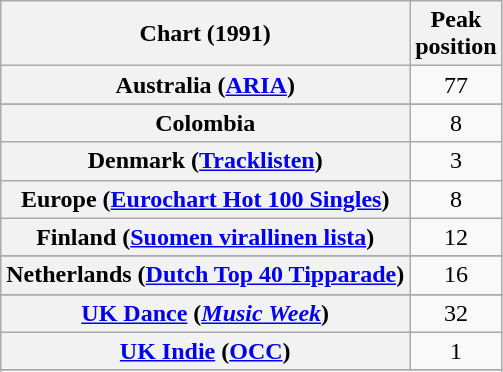<table class="wikitable sortable plainrowheaders" style="text-align:center">
<tr>
<th scope="col">Chart (1991)</th>
<th scope="col">Peak<br>position</th>
</tr>
<tr>
<th scope="row">Australia (<a href='#'>ARIA</a>)</th>
<td>77</td>
</tr>
<tr>
</tr>
<tr>
<th scope="row">Colombia</th>
<td>8</td>
</tr>
<tr>
<th scope="row">Denmark (<a href='#'>Tracklisten</a>)</th>
<td>3</td>
</tr>
<tr>
<th scope="row">Europe (<a href='#'>Eurochart Hot 100 Singles</a>)</th>
<td>8</td>
</tr>
<tr>
<th scope="row">Finland (<a href='#'>Suomen virallinen lista</a>)</th>
<td>12</td>
</tr>
<tr>
</tr>
<tr>
</tr>
<tr>
<th scope="row">Netherlands (<a href='#'>Dutch Top 40 Tipparade</a>)</th>
<td>16</td>
</tr>
<tr>
</tr>
<tr>
</tr>
<tr>
</tr>
<tr>
</tr>
<tr>
<th scope="row"><a href='#'>UK Dance</a> (<em><a href='#'>Music Week</a></em>)</th>
<td>32</td>
</tr>
<tr>
<th scope="row"><a href='#'>UK Indie</a> (<a href='#'>OCC</a>)</th>
<td>1</td>
</tr>
<tr>
</tr>
<tr>
</tr>
<tr>
</tr>
<tr>
</tr>
</table>
